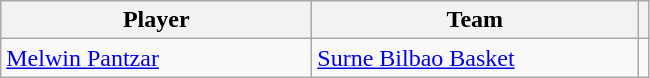<table class="wikitable">
<tr>
<th style="width:200px;">Player</th>
<th style="width:210px;">Team</th>
<th></th>
</tr>
<tr>
<td> <a href='#'>Melwin Pantzar</a></td>
<td> <a href='#'>Surne Bilbao Basket</a></td>
<td style="text-align:center;"></td>
</tr>
</table>
